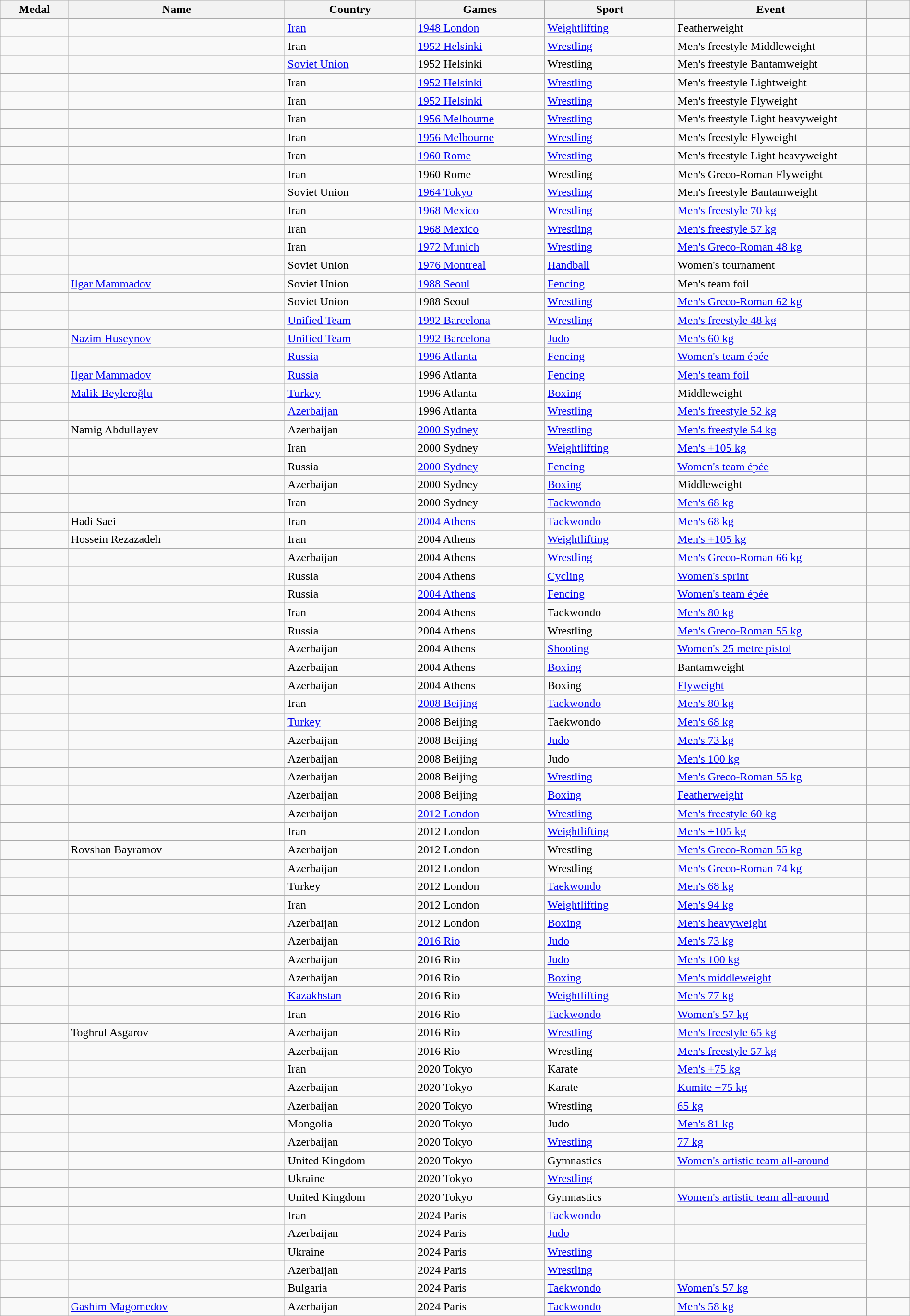<table class="wikitable sortable" style="font-size:100%;width:100%">
<tr>
<th style="width:5em">Medal</th>
<th style="width:17em">Name</th>
<th style="width:10em">Country</th>
<th style="width:10em">Games</th>
<th style="width:10em">Sport</th>
<th style="width:15em">Event</th>
<th class="unsortable" style="width:3em"></th>
</tr>
<tr>
<td></td>
<td></td>
<td> <a href='#'>Iran</a></td>
<td><a href='#'>1948 London</a></td>
<td><a href='#'>Weightlifting</a></td>
<td>Featherweight</td>
<td></td>
</tr>
<tr>
<td></td>
<td></td>
<td> Iran</td>
<td><a href='#'>1952 Helsinki</a></td>
<td><a href='#'>Wrestling</a></td>
<td>Men's freestyle Middleweight</td>
<td></td>
</tr>
<tr>
<td></td>
<td></td>
<td> <a href='#'>Soviet Union</a></td>
<td>1952 Helsinki</td>
<td>Wrestling</td>
<td>Men's freestyle Bantamweight</td>
<td></td>
</tr>
<tr>
<td></td>
<td></td>
<td> Iran</td>
<td><a href='#'>1952 Helsinki</a></td>
<td><a href='#'>Wrestling</a></td>
<td>Men's freestyle Lightweight</td>
<td></td>
</tr>
<tr>
<td></td>
<td></td>
<td> Iran</td>
<td><a href='#'>1952 Helsinki</a></td>
<td><a href='#'>Wrestling</a></td>
<td>Men's freestyle Flyweight</td>
<td></td>
</tr>
<tr>
<td></td>
<td></td>
<td> Iran</td>
<td><a href='#'>1956 Melbourne</a></td>
<td><a href='#'>Wrestling</a></td>
<td>Men's freestyle Light heavyweight</td>
<td></td>
</tr>
<tr>
<td></td>
<td></td>
<td> Iran</td>
<td><a href='#'>1956 Melbourne</a></td>
<td><a href='#'>Wrestling</a></td>
<td>Men's freestyle Flyweight</td>
<td></td>
</tr>
<tr>
<td></td>
<td></td>
<td> Iran</td>
<td><a href='#'>1960 Rome</a></td>
<td><a href='#'>Wrestling</a></td>
<td>Men's freestyle Light heavyweight</td>
<td></td>
</tr>
<tr>
<td></td>
<td></td>
<td> Iran</td>
<td>1960 Rome</td>
<td>Wrestling</td>
<td>Men's Greco-Roman Flyweight</td>
<td></td>
</tr>
<tr>
<td></td>
<td></td>
<td> Soviet Union</td>
<td><a href='#'>1964 Tokyo</a></td>
<td><a href='#'>Wrestling</a></td>
<td>Men's freestyle Bantamweight</td>
<td></td>
</tr>
<tr>
<td></td>
<td></td>
<td> Iran</td>
<td><a href='#'>1968 Mexico</a></td>
<td><a href='#'>Wrestling</a></td>
<td><a href='#'>Men's freestyle 70 kg</a></td>
<td></td>
</tr>
<tr>
<td></td>
<td></td>
<td> Iran</td>
<td><a href='#'>1968 Mexico</a></td>
<td><a href='#'>Wrestling</a></td>
<td><a href='#'>Men's freestyle 57 kg</a></td>
<td></td>
</tr>
<tr>
<td></td>
<td></td>
<td> Iran</td>
<td><a href='#'>1972 Munich</a></td>
<td><a href='#'>Wrestling</a></td>
<td><a href='#'>Men's Greco-Roman 48 kg</a></td>
<td></td>
</tr>
<tr>
<td></td>
<td></td>
<td> Soviet Union</td>
<td><a href='#'>1976 Montreal</a></td>
<td><a href='#'>Handball</a></td>
<td>Women's tournament</td>
<td></td>
</tr>
<tr>
<td></td>
<td><a href='#'>Ilgar Mammadov</a></td>
<td> Soviet Union</td>
<td><a href='#'>1988 Seoul</a></td>
<td><a href='#'>Fencing</a></td>
<td>Men's team foil</td>
<td></td>
</tr>
<tr>
<td></td>
<td></td>
<td> Soviet Union</td>
<td>1988 Seoul</td>
<td><a href='#'>Wrestling</a></td>
<td><a href='#'>Men's Greco-Roman 62 kg</a></td>
<td></td>
</tr>
<tr>
<td></td>
<td></td>
<td> <a href='#'>Unified Team</a></td>
<td><a href='#'>1992 Barcelona</a></td>
<td><a href='#'>Wrestling</a></td>
<td><a href='#'>Men's freestyle 48 kg</a></td>
<td></td>
</tr>
<tr>
<td></td>
<td><a href='#'>Nazim Huseynov</a></td>
<td> <a href='#'>Unified Team</a></td>
<td><a href='#'>1992 Barcelona</a></td>
<td><a href='#'>Judo</a></td>
<td><a href='#'>Men's 60 kg</a></td>
<td></td>
</tr>
<tr>
<td></td>
<td></td>
<td> <a href='#'>Russia</a></td>
<td><a href='#'>1996 Atlanta</a></td>
<td><a href='#'>Fencing</a></td>
<td><a href='#'>Women's team épée</a></td>
<td></td>
</tr>
<tr>
<td></td>
<td><a href='#'>Ilgar Mammadov</a></td>
<td> <a href='#'>Russia</a></td>
<td>1996 Atlanta</td>
<td><a href='#'>Fencing</a></td>
<td><a href='#'>Men's team foil</a></td>
<td></td>
</tr>
<tr>
<td></td>
<td><a href='#'>Malik Beyleroğlu</a></td>
<td> <a href='#'>Turkey</a></td>
<td>1996 Atlanta</td>
<td><a href='#'>Boxing</a></td>
<td>Middleweight</td>
<td></td>
</tr>
<tr>
<td></td>
<td></td>
<td> <a href='#'>Azerbaijan</a></td>
<td>1996 Atlanta</td>
<td><a href='#'>Wrestling</a></td>
<td><a href='#'>Men's freestyle 52 kg</a></td>
<td></td>
</tr>
<tr>
<td></td>
<td>Namig Abdullayev</td>
<td> Azerbaijan</td>
<td><a href='#'>2000 Sydney</a></td>
<td><a href='#'>Wrestling</a></td>
<td><a href='#'>Men's freestyle 54 kg</a></td>
<td></td>
</tr>
<tr>
<td></td>
<td></td>
<td> Iran</td>
<td>2000 Sydney</td>
<td><a href='#'>Weightlifting</a></td>
<td><a href='#'>Men's +105 kg</a></td>
<td></td>
</tr>
<tr>
<td></td>
<td></td>
<td> Russia</td>
<td><a href='#'>2000 Sydney</a></td>
<td><a href='#'>Fencing</a></td>
<td><a href='#'>Women's team épée</a></td>
<td></td>
</tr>
<tr>
<td></td>
<td></td>
<td> Azerbaijan</td>
<td>2000 Sydney</td>
<td><a href='#'>Boxing</a></td>
<td>Middleweight</td>
<td></td>
</tr>
<tr>
<td></td>
<td></td>
<td> Iran</td>
<td>2000 Sydney</td>
<td><a href='#'>Taekwondo</a></td>
<td><a href='#'>Men's 68 kg</a></td>
<td></td>
</tr>
<tr>
<td></td>
<td>Hadi Saei</td>
<td> Iran</td>
<td><a href='#'>2004 Athens</a></td>
<td><a href='#'>Taekwondo</a></td>
<td><a href='#'>Men's 68 kg</a></td>
<td></td>
</tr>
<tr>
<td></td>
<td>Hossein Rezazadeh</td>
<td> Iran</td>
<td>2004 Athens</td>
<td><a href='#'>Weightlifting</a></td>
<td><a href='#'>Men's +105 kg</a></td>
<td></td>
</tr>
<tr>
<td></td>
<td></td>
<td> Azerbaijan</td>
<td>2004 Athens</td>
<td><a href='#'>Wrestling</a></td>
<td><a href='#'>Men's Greco-Roman 66 kg</a></td>
<td></td>
</tr>
<tr>
<td></td>
<td></td>
<td> Russia</td>
<td>2004 Athens</td>
<td><a href='#'>Cycling</a></td>
<td><a href='#'>Women's sprint</a></td>
<td></td>
</tr>
<tr>
<td></td>
<td></td>
<td> Russia</td>
<td><a href='#'>2004 Athens</a></td>
<td><a href='#'>Fencing</a></td>
<td><a href='#'>Women's team épée</a></td>
<td></td>
</tr>
<tr>
<td></td>
<td></td>
<td> Iran</td>
<td>2004 Athens</td>
<td>Taekwondo</td>
<td><a href='#'>Men's 80 kg</a></td>
<td></td>
</tr>
<tr>
<td></td>
<td></td>
<td> Russia</td>
<td>2004 Athens</td>
<td>Wrestling</td>
<td><a href='#'>Men's Greco-Roman 55 kg</a></td>
<td></td>
</tr>
<tr>
<td></td>
<td></td>
<td> Azerbaijan</td>
<td>2004 Athens</td>
<td><a href='#'>Shooting</a></td>
<td><a href='#'>Women's 25 metre pistol</a></td>
<td></td>
</tr>
<tr>
<td></td>
<td></td>
<td> Azerbaijan</td>
<td>2004 Athens</td>
<td><a href='#'>Boxing</a></td>
<td>Bantamweight</td>
<td></td>
</tr>
<tr>
<td></td>
<td></td>
<td> Azerbaijan</td>
<td>2004 Athens</td>
<td>Boxing</td>
<td><a href='#'>Flyweight</a></td>
<td></td>
</tr>
<tr>
<td></td>
<td></td>
<td> Iran</td>
<td><a href='#'>2008 Beijing</a></td>
<td><a href='#'>Taekwondo</a></td>
<td><a href='#'>Men's 80 kg</a></td>
<td></td>
</tr>
<tr>
<td></td>
<td></td>
<td> <a href='#'>Turkey</a></td>
<td>2008 Beijing</td>
<td>Taekwondo</td>
<td><a href='#'>Men's 68 kg</a></td>
<td></td>
</tr>
<tr>
<td></td>
<td></td>
<td> Azerbaijan</td>
<td>2008 Beijing</td>
<td><a href='#'>Judo</a></td>
<td><a href='#'>Men's 73 kg</a></td>
<td></td>
</tr>
<tr>
<td></td>
<td></td>
<td> Azerbaijan</td>
<td>2008 Beijing</td>
<td>Judo</td>
<td><a href='#'>Men's 100 kg</a></td>
<td></td>
</tr>
<tr>
<td></td>
<td></td>
<td> Azerbaijan</td>
<td>2008 Beijing</td>
<td><a href='#'>Wrestling</a></td>
<td><a href='#'>Men's Greco-Roman 55 kg</a></td>
<td></td>
</tr>
<tr>
<td></td>
<td></td>
<td> Azerbaijan</td>
<td>2008 Beijing</td>
<td><a href='#'>Boxing</a></td>
<td><a href='#'>Featherweight</a></td>
<td></td>
</tr>
<tr>
<td></td>
<td></td>
<td> Azerbaijan</td>
<td><a href='#'>2012 London</a></td>
<td><a href='#'>Wrestling</a></td>
<td><a href='#'>Men's freestyle 60 kg</a></td>
<td></td>
</tr>
<tr>
<td></td>
<td></td>
<td> Iran</td>
<td>2012 London</td>
<td><a href='#'>Weightlifting</a></td>
<td><a href='#'>Men's +105 kg</a></td>
<td></td>
</tr>
<tr>
<td></td>
<td>Rovshan Bayramov</td>
<td> Azerbaijan</td>
<td>2012 London</td>
<td>Wrestling</td>
<td><a href='#'>Men's Greco-Roman 55 kg</a></td>
<td></td>
</tr>
<tr>
<td></td>
<td></td>
<td> Azerbaijan</td>
<td>2012 London</td>
<td>Wrestling</td>
<td><a href='#'>Men's Greco-Roman 74 kg</a></td>
<td></td>
</tr>
<tr>
<td></td>
<td></td>
<td> Turkey</td>
<td>2012 London</td>
<td><a href='#'>Taekwondo</a></td>
<td><a href='#'>Men's 68 kg</a></td>
<td></td>
</tr>
<tr>
<td></td>
<td></td>
<td> Iran</td>
<td>2012 London</td>
<td><a href='#'>Weightlifting</a></td>
<td><a href='#'>Men's 94 kg</a></td>
<td></td>
</tr>
<tr>
<td></td>
<td></td>
<td> Azerbaijan</td>
<td>2012 London</td>
<td><a href='#'>Boxing</a></td>
<td><a href='#'>Men's heavyweight</a></td>
<td></td>
</tr>
<tr>
<td></td>
<td></td>
<td> Azerbaijan</td>
<td><a href='#'>2016 Rio</a></td>
<td><a href='#'>Judo</a></td>
<td><a href='#'>Men's 73 kg</a></td>
<td></td>
</tr>
<tr>
<td></td>
<td></td>
<td> Azerbaijan</td>
<td>2016 Rio</td>
<td><a href='#'>Judo</a></td>
<td><a href='#'>Men's 100 kg</a></td>
<td></td>
</tr>
<tr>
<td></td>
<td></td>
<td> Azerbaijan</td>
<td>2016 Rio</td>
<td><a href='#'>Boxing</a></td>
<td><a href='#'>Men's middleweight</a></td>
<td></td>
</tr>
<tr>
</tr>
<tr>
<td></td>
<td></td>
<td>  <a href='#'>Kazakhstan</a></td>
<td>2016 Rio</td>
<td><a href='#'>Weightlifting</a></td>
<td><a href='#'>Men's 77 kg</a></td>
<td></td>
</tr>
<tr>
<td></td>
<td></td>
<td> Iran</td>
<td>2016 Rio</td>
<td><a href='#'>Taekwondo</a></td>
<td><a href='#'>Women's 57 kg</a></td>
<td></td>
</tr>
<tr>
<td></td>
<td>Toghrul Asgarov</td>
<td> Azerbaijan</td>
<td>2016 Rio</td>
<td><a href='#'>Wrestling</a></td>
<td><a href='#'>Men's freestyle 65 kg</a></td>
<td></td>
</tr>
<tr>
<td></td>
<td></td>
<td> Azerbaijan</td>
<td>2016 Rio</td>
<td>Wrestling</td>
<td><a href='#'>Men's freestyle 57 kg</a></td>
<td></td>
</tr>
<tr>
<td></td>
<td></td>
<td> Iran</td>
<td>2020 Tokyo</td>
<td>Karate</td>
<td><a href='#'>Men's +75 kg</a></td>
<td></td>
</tr>
<tr>
<td></td>
<td></td>
<td> Azerbaijan</td>
<td>2020 Tokyo</td>
<td>Karate</td>
<td><a href='#'>Kumite −75 kg</a></td>
<td></td>
</tr>
<tr>
<td></td>
<td></td>
<td> Azerbaijan</td>
<td>2020 Tokyo</td>
<td>Wrestling</td>
<td><a href='#'>65 kg</a></td>
<td></td>
</tr>
<tr>
<td></td>
<td></td>
<td> Mongolia</td>
<td>2020 Tokyo</td>
<td>Judo</td>
<td><a href='#'>Men's 81 kg</a></td>
<td></td>
</tr>
<tr>
<td></td>
<td></td>
<td> Azerbaijan</td>
<td>2020 Tokyo</td>
<td><a href='#'>Wrestling</a></td>
<td><a href='#'>77 kg</a></td>
<td></td>
</tr>
<tr>
<td></td>
<td></td>
<td> United Kingdom</td>
<td>2020 Tokyo</td>
<td>Gymnastics</td>
<td><a href='#'>Women's artistic team all-around</a></td>
<td></td>
</tr>
<tr>
<td></td>
<td></td>
<td> Ukraine</td>
<td>2020 Tokyo</td>
<td><a href='#'>Wrestling</a></td>
<td></td>
</tr>
<tr>
<td></td>
<td></td>
<td> United Kingdom</td>
<td>2020 Tokyo</td>
<td>Gymnastics</td>
<td><a href='#'>Women's artistic team all-around</a></td>
<td></td>
</tr>
<tr>
<td></td>
<td></td>
<td> Iran</td>
<td>2024 Paris</td>
<td><a href='#'>Taekwondo</a></td>
<td></td>
</tr>
<tr>
<td></td>
<td></td>
<td> Azerbaijan</td>
<td>2024 Paris</td>
<td><a href='#'>Judo</a></td>
<td></td>
</tr>
<tr>
<td></td>
<td></td>
<td> Ukraine</td>
<td>2024 Paris</td>
<td><a href='#'>Wrestling</a></td>
<td></td>
</tr>
<tr>
<td></td>
<td></td>
<td> Azerbaijan</td>
<td>2024 Paris</td>
<td><a href='#'>Wrestling</a></td>
<td></td>
</tr>
<tr>
<td></td>
<td></td>
<td> Bulgaria</td>
<td>2024 Paris</td>
<td><a href='#'>Taekwondo</a></td>
<td><a href='#'>Women's 57 kg</a></td>
<td></td>
</tr>
<tr>
<td></td>
<td><a href='#'>Gashim Magomedov</a></td>
<td> Azerbaijan</td>
<td>2024 Paris</td>
<td><a href='#'>Taekwondo</a></td>
<td><a href='#'>Men's 58 kg</a></td>
<td></td>
</tr>
</table>
